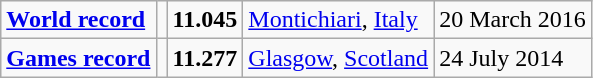<table class="wikitable">
<tr>
<td><a href='#'><strong>World record</strong></a></td>
<td></td>
<td><strong>11.045</strong></td>
<td><a href='#'>Montichiari</a>, <a href='#'>Italy</a></td>
<td>20 March 2016</td>
</tr>
<tr>
<td><a href='#'><strong>Games record</strong></a></td>
<td></td>
<td><strong>11.277</strong></td>
<td><a href='#'>Glasgow</a>, <a href='#'>Scotland</a></td>
<td>24 July 2014</td>
</tr>
</table>
